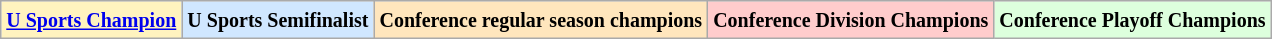<table class="wikitable">
<tr>
<td bgcolor="#FFF3BF"><small><strong><a href='#'>U Sports Champion</a> </strong></small></td>
<td bgcolor="#D0E7FF"><small><strong>U Sports Semifinalist</strong></small></td>
<td bgcolor="#FFE6BD"><small><strong>Conference regular season champions</strong></small></td>
<td bgcolor="#FFCCCC"><small><strong>Conference Division Champions</strong></small></td>
<td bgcolor="#ddffdd"><small><strong>Conference Playoff Champions</strong></small></td>
</tr>
</table>
